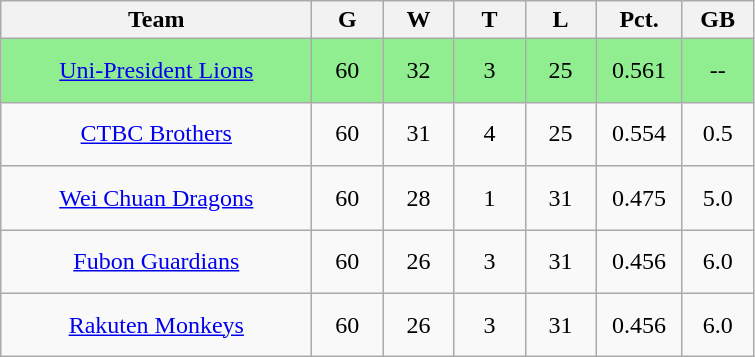<table class = "wikitable" style = "text-align:center">
<tr>
<th width = 200>Team</th>
<th width = 40>G</th>
<th width = 40>W</th>
<th width = 40>T</th>
<th width = 40>L</th>
<th width = 50>Pct.</th>
<th width = 40>GB</th>
</tr>
<tr style = "background:lightgreen;">
<td height = 35><a href='#'>Uni-President Lions</a></td>
<td>60</td>
<td>32</td>
<td>3</td>
<td>25</td>
<td>0.561</td>
<td>--</td>
</tr>
<tr>
<td height = 35><a href='#'>CTBC Brothers</a></td>
<td>60</td>
<td>31</td>
<td>4</td>
<td>25</td>
<td>0.554</td>
<td>0.5</td>
</tr>
<tr>
<td height = 35><a href='#'>Wei Chuan Dragons</a></td>
<td>60</td>
<td>28</td>
<td>1</td>
<td>31</td>
<td>0.475</td>
<td>5.0</td>
</tr>
<tr>
<td height = 35><a href='#'>Fubon Guardians</a></td>
<td>60</td>
<td>26</td>
<td>3</td>
<td>31</td>
<td>0.456</td>
<td>6.0</td>
</tr>
<tr>
<td height = 35><a href='#'>Rakuten Monkeys</a></td>
<td>60</td>
<td>26</td>
<td>3</td>
<td>31</td>
<td>0.456</td>
<td>6.0</td>
</tr>
</table>
